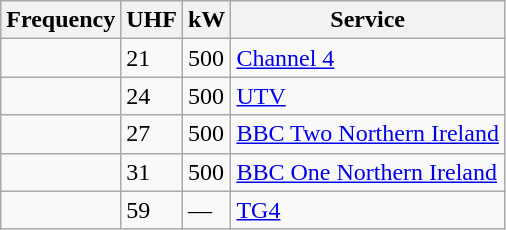<table class="wikitable sortable">
<tr>
<th>Frequency</th>
<th>UHF</th>
<th>kW</th>
<th>Service</th>
</tr>
<tr>
<td></td>
<td>21</td>
<td>500</td>
<td><a href='#'>Channel 4</a></td>
</tr>
<tr>
<td></td>
<td>24</td>
<td>500</td>
<td><a href='#'>UTV</a></td>
</tr>
<tr>
<td></td>
<td>27</td>
<td>500</td>
<td><a href='#'>BBC Two Northern Ireland</a></td>
</tr>
<tr>
<td></td>
<td>31</td>
<td>500</td>
<td><a href='#'>BBC One Northern Ireland</a></td>
</tr>
<tr>
<td></td>
<td>59</td>
<td>—</td>
<td><a href='#'>TG4</a></td>
</tr>
</table>
